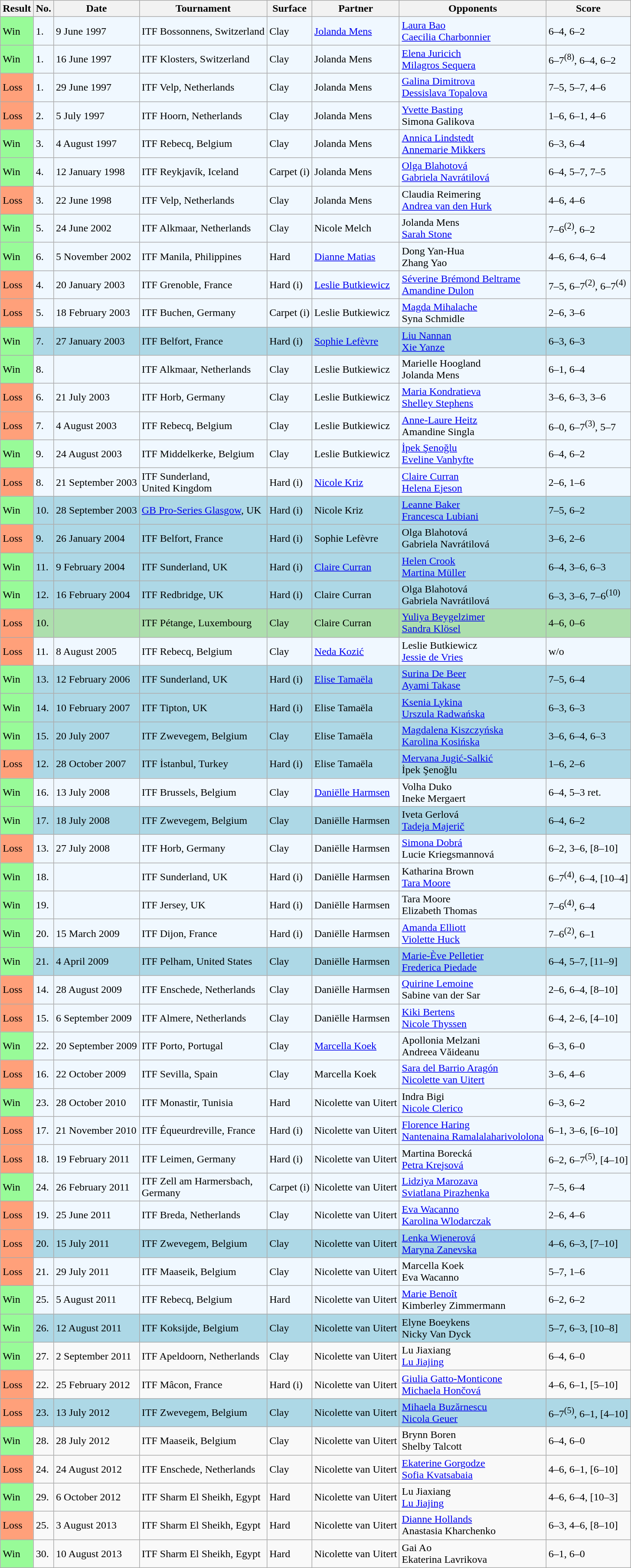<table class="sortable wikitable">
<tr>
<th>Result</th>
<th>No.</th>
<th>Date</th>
<th>Tournament</th>
<th>Surface</th>
<th>Partner</th>
<th>Opponents</th>
<th class="unsortable">Score</th>
</tr>
<tr style="background:#f0f8ff;">
<td style="background:#98fb98;">Win</td>
<td>1.</td>
<td>9 June 1997</td>
<td>ITF Bossonnens, Switzerland</td>
<td>Clay</td>
<td> <a href='#'>Jolanda Mens</a></td>
<td> <a href='#'>Laura Bao</a> <br>  <a href='#'>Caecilia Charbonnier</a></td>
<td>6–4, 6–2</td>
</tr>
<tr style="background:#f0f8ff;">
<td style="background:#98fb98;">Win</td>
<td>1.</td>
<td>16 June 1997</td>
<td>ITF Klosters, Switzerland</td>
<td>Clay</td>
<td> Jolanda Mens</td>
<td> <a href='#'>Elena Juricich</a> <br>  <a href='#'>Milagros Sequera</a></td>
<td>6–7<sup>(8)</sup>, 6–4, 6–2</td>
</tr>
<tr style="background:#f0f8ff;">
<td style="background:#ffa07a;">Loss</td>
<td>1.</td>
<td>29 June 1997</td>
<td>ITF Velp, Netherlands</td>
<td>Clay</td>
<td> Jolanda Mens</td>
<td> <a href='#'>Galina Dimitrova</a> <br>  <a href='#'>Dessislava Topalova</a></td>
<td>7–5, 5–7, 4–6</td>
</tr>
<tr style="background:#f0f8ff;">
<td style="background:#ffa07a;">Loss</td>
<td>2.</td>
<td>5 July 1997</td>
<td>ITF Hoorn, Netherlands</td>
<td>Clay</td>
<td> Jolanda Mens</td>
<td> <a href='#'>Yvette Basting</a> <br>  Simona Galikova</td>
<td>1–6, 6–1, 4–6</td>
</tr>
<tr style="background:#f0f8ff;">
<td style="background:#98fb98;">Win</td>
<td>3.</td>
<td>4 August 1997</td>
<td>ITF Rebecq, Belgium</td>
<td>Clay</td>
<td> Jolanda Mens</td>
<td> <a href='#'>Annica Lindstedt</a> <br>  <a href='#'>Annemarie Mikkers</a></td>
<td>6–3, 6–4</td>
</tr>
<tr style="background:#f0f8ff;">
<td style="background:#98fb98;">Win</td>
<td>4.</td>
<td>12 January 1998</td>
<td>ITF Reykjavík, Iceland</td>
<td>Carpet (i)</td>
<td> Jolanda Mens</td>
<td> <a href='#'>Olga Blahotová</a> <br>  <a href='#'>Gabriela Navrátilová</a></td>
<td>6–4, 5–7, 7–5</td>
</tr>
<tr style="background:#f0f8ff;">
<td style="background:#ffa07a;">Loss</td>
<td>3.</td>
<td>22 June 1998</td>
<td>ITF Velp, Netherlands</td>
<td>Clay</td>
<td> Jolanda Mens</td>
<td> Claudia Reimering <br>  <a href='#'>Andrea van den Hurk</a></td>
<td>4–6, 4–6</td>
</tr>
<tr style="background:#f0f8ff;">
<td style="background:#98fb98;">Win</td>
<td>5.</td>
<td>24 June 2002</td>
<td>ITF Alkmaar, Netherlands</td>
<td>Clay</td>
<td> Nicole Melch</td>
<td> Jolanda Mens <br>  <a href='#'>Sarah Stone</a></td>
<td>7–6<sup>(2)</sup>, 6–2</td>
</tr>
<tr style="background:#f0f8ff;">
<td style="background:#98fb98;">Win</td>
<td>6.</td>
<td>5 November 2002</td>
<td>ITF Manila, Philippines</td>
<td>Hard</td>
<td> <a href='#'>Dianne Matias</a></td>
<td> Dong Yan-Hua <br>  Zhang Yao</td>
<td>4–6, 6–4, 6–4</td>
</tr>
<tr style="background:#f0f8ff;">
<td style="background:#ffa07a;">Loss</td>
<td>4.</td>
<td>20 January 2003</td>
<td>ITF Grenoble, France</td>
<td>Hard (i)</td>
<td> <a href='#'>Leslie Butkiewicz</a></td>
<td> <a href='#'>Séverine Brémond Beltrame</a> <br>  <a href='#'>Amandine Dulon</a></td>
<td>7–5, 6–7<sup>(2)</sup>, 6–7<sup>(4)</sup></td>
</tr>
<tr style="background:#f0f8ff;">
<td style="background:#ffa07a;">Loss</td>
<td>5.</td>
<td>18 February 2003</td>
<td>ITF Buchen, Germany</td>
<td>Carpet (i)</td>
<td> Leslie Butkiewicz</td>
<td> <a href='#'>Magda Mihalache</a> <br>  Syna Schmidle</td>
<td>2–6, 3–6</td>
</tr>
<tr style="background:lightblue;">
<td style="background:#98fb98;">Win</td>
<td>7.</td>
<td>27 January 2003</td>
<td>ITF Belfort, France</td>
<td>Hard (i)</td>
<td> <a href='#'>Sophie Lefèvre</a></td>
<td> <a href='#'>Liu Nannan</a> <br>  <a href='#'>Xie Yanze</a></td>
<td>6–3, 6–3</td>
</tr>
<tr style="background:#f0f8ff;">
<td style="background:#98fb98;">Win</td>
<td>8.</td>
<td></td>
<td>ITF Alkmaar, Netherlands</td>
<td>Clay</td>
<td> Leslie Butkiewicz</td>
<td> Marielle Hoogland <br>  Jolanda Mens</td>
<td>6–1, 6–4</td>
</tr>
<tr style="background:#f0f8ff;">
<td style="background:#ffa07a;">Loss</td>
<td>6.</td>
<td>21 July 2003</td>
<td>ITF Horb, Germany</td>
<td>Clay</td>
<td> Leslie Butkiewicz</td>
<td> <a href='#'>Maria Kondratieva</a> <br>  <a href='#'>Shelley Stephens</a></td>
<td>3–6, 6–3, 3–6</td>
</tr>
<tr style="background:#f0f8ff;">
<td style="background:#ffa07a;">Loss</td>
<td>7.</td>
<td>4 August 2003</td>
<td>ITF Rebecq, Belgium</td>
<td>Clay</td>
<td> Leslie Butkiewicz</td>
<td> <a href='#'>Anne-Laure Heitz</a> <br>  Amandine Singla</td>
<td>6–0, 6–7<sup>(3)</sup>, 5–7</td>
</tr>
<tr style="background:#f0f8ff;">
<td style="background:#98fb98;">Win</td>
<td>9.</td>
<td>24 August 2003</td>
<td>ITF Middelkerke, Belgium</td>
<td>Clay</td>
<td> Leslie Butkiewicz</td>
<td> <a href='#'>İpek Şenoğlu</a> <br>  <a href='#'>Eveline Vanhyfte</a></td>
<td>6–4, 6–2</td>
</tr>
<tr style="background:#f0f8ff;">
<td style="background:#ffa07a;">Loss</td>
<td>8.</td>
<td>21 September 2003</td>
<td>ITF Sunderland, <br>United Kingdom</td>
<td>Hard (i)</td>
<td> <a href='#'>Nicole Kriz</a></td>
<td> <a href='#'>Claire Curran</a> <br>  <a href='#'>Helena Ejeson</a></td>
<td>2–6, 1–6</td>
</tr>
<tr style="background:lightblue;">
<td style="background:#98fb98;">Win</td>
<td>10.</td>
<td>28 September 2003</td>
<td><a href='#'>GB Pro-Series Glasgow</a>, UK</td>
<td>Hard (i)</td>
<td> Nicole Kriz</td>
<td> <a href='#'>Leanne Baker</a> <br>  <a href='#'>Francesca Lubiani</a></td>
<td>7–5, 6–2</td>
</tr>
<tr style="background:lightblue;">
<td style="background:#ffa07a;">Loss</td>
<td>9.</td>
<td>26 January 2004</td>
<td>ITF Belfort, France</td>
<td>Hard (i)</td>
<td> Sophie Lefèvre</td>
<td> Olga Blahotová <br>  Gabriela Navrátilová</td>
<td>3–6, 2–6</td>
</tr>
<tr style="background:lightblue;">
<td style="background:#98fb98;">Win</td>
<td>11.</td>
<td>9 February 2004</td>
<td>ITF Sunderland, UK</td>
<td>Hard (i)</td>
<td> <a href='#'>Claire Curran</a></td>
<td> <a href='#'>Helen Crook</a> <br>  <a href='#'>Martina Müller</a></td>
<td>6–4, 3–6, 6–3</td>
</tr>
<tr style="background:lightblue;">
<td style="background:#98fb98;">Win</td>
<td>12.</td>
<td>16 February 2004</td>
<td>ITF Redbridge, UK</td>
<td>Hard (i)</td>
<td> Claire Curran</td>
<td> Olga Blahotová <br>  Gabriela Navrátilová</td>
<td>6–3, 3–6, 7–6<sup>(10)</sup></td>
</tr>
<tr style="background:#ADDFAD;">
<td style="background:#FFA07A;">Loss</td>
<td>10.</td>
<td></td>
<td>ITF Pétange, Luxembourg</td>
<td>Clay</td>
<td> Claire Curran</td>
<td> <a href='#'>Yuliya Beygelzimer</a> <br>  <a href='#'>Sandra Klösel</a></td>
<td>4–6, 0–6</td>
</tr>
<tr style="background:#f0f8ff;">
<td style="background:#ffa07a;">Loss</td>
<td>11.</td>
<td>8 August 2005</td>
<td>ITF Rebecq, Belgium</td>
<td>Clay</td>
<td> <a href='#'>Neda Kozić</a></td>
<td> Leslie Butkiewicz <br>  <a href='#'>Jessie de Vries</a></td>
<td>w/o</td>
</tr>
<tr style="background:lightblue;">
<td style="background:#98fb98;">Win</td>
<td>13.</td>
<td>12 February 2006</td>
<td>ITF Sunderland, UK</td>
<td>Hard (i)</td>
<td> <a href='#'>Elise Tamaëla</a></td>
<td> <a href='#'>Surina De Beer</a> <br>  <a href='#'>Ayami Takase</a></td>
<td>7–5, 6–4</td>
</tr>
<tr style="background:lightblue;">
<td style="background:#98fb98;">Win</td>
<td>14.</td>
<td>10 February 2007</td>
<td>ITF Tipton, UK</td>
<td>Hard (i)</td>
<td> Elise Tamaëla</td>
<td> <a href='#'>Ksenia Lykina</a> <br>  <a href='#'>Urszula Radwańska</a></td>
<td>6–3, 6–3</td>
</tr>
<tr style="background:lightblue;">
<td style="background:#98fb98;">Win</td>
<td>15.</td>
<td>20 July 2007</td>
<td>ITF Zwevegem, Belgium</td>
<td>Clay</td>
<td> Elise Tamaëla</td>
<td> <a href='#'>Magdalena Kiszczyńska</a> <br>  <a href='#'>Karolina Kosińska</a></td>
<td>3–6, 6–4, 6–3</td>
</tr>
<tr style="background:lightblue;">
<td style="background:#ffa07a;">Loss</td>
<td>12.</td>
<td>28 October 2007</td>
<td>ITF İstanbul, Turkey</td>
<td>Hard (i)</td>
<td> Elise Tamaëla</td>
<td> <a href='#'>Mervana Jugić-Salkić</a> <br>  İpek Şenoğlu</td>
<td>1–6, 2–6</td>
</tr>
<tr style="background:#f0f8ff;">
<td style="background:#98fb98;">Win</td>
<td>16.</td>
<td>13 July 2008</td>
<td>ITF Brussels, Belgium</td>
<td>Clay</td>
<td> <a href='#'>Daniëlle Harmsen</a></td>
<td> Volha Duko <br>  Ineke Mergaert</td>
<td>6–4, 5–3 ret.</td>
</tr>
<tr style="background:lightblue;">
<td style="background:#98fb98;">Win</td>
<td>17.</td>
<td>18 July 2008</td>
<td>ITF Zwevegem, Belgium</td>
<td>Clay</td>
<td> Daniëlle Harmsen</td>
<td> Iveta Gerlová <br>  <a href='#'>Tadeja Majerič</a></td>
<td>6–4, 6–2</td>
</tr>
<tr style="background:#f0f8ff;">
<td style="background:#ffa07a;">Loss</td>
<td>13.</td>
<td>27 July 2008</td>
<td>ITF Horb, Germany</td>
<td>Clay</td>
<td> Daniëlle Harmsen</td>
<td> <a href='#'>Simona Dobrá</a> <br>  Lucie Kriegsmannová</td>
<td>6–2, 3–6, [8–10]</td>
</tr>
<tr style="background:#f0f8ff;">
<td style="background:#98fb98;">Win</td>
<td>18.</td>
<td></td>
<td>ITF Sunderland, UK</td>
<td>Hard (i)</td>
<td> Daniëlle Harmsen</td>
<td> Katharina Brown <br>  <a href='#'>Tara Moore</a></td>
<td>6–7<sup>(4)</sup>, 6–4, [10–4]</td>
</tr>
<tr style="background:#f0f8ff;">
<td style="background:#98fb98;">Win</td>
<td>19.</td>
<td></td>
<td>ITF Jersey, UK</td>
<td>Hard (i)</td>
<td> Daniëlle Harmsen</td>
<td> Tara Moore <br>  Elizabeth Thomas</td>
<td>7–6<sup>(4)</sup>, 6–4</td>
</tr>
<tr style="background:#f0f8ff;">
<td style="background:#98fb98;">Win</td>
<td>20.</td>
<td>15 March 2009</td>
<td>ITF Dijon, France</td>
<td>Hard (i)</td>
<td> Daniëlle Harmsen</td>
<td> <a href='#'>Amanda Elliott</a> <br>  <a href='#'>Violette Huck</a></td>
<td>7–6<sup>(2)</sup>, 6–1</td>
</tr>
<tr style="background:lightblue;">
<td style="background:#98fb98;">Win</td>
<td>21.</td>
<td>4 April 2009</td>
<td>ITF Pelham, United States</td>
<td>Clay</td>
<td> Daniëlle Harmsen</td>
<td> <a href='#'>Marie-Ève Pelletier</a> <br>  <a href='#'>Frederica Piedade</a></td>
<td>6–4, 5–7, [11–9]</td>
</tr>
<tr style="background:#f0f8ff;">
<td style="background:#ffa07a;">Loss</td>
<td>14.</td>
<td>28 August 2009</td>
<td>ITF Enschede, Netherlands</td>
<td>Clay</td>
<td> Daniëlle Harmsen</td>
<td> <a href='#'>Quirine Lemoine</a> <br>  Sabine van der Sar</td>
<td>2–6, 6–4, [8–10]</td>
</tr>
<tr style="background:#f0f8ff;">
<td style="background:#ffa07a;">Loss</td>
<td>15.</td>
<td>6 September 2009</td>
<td>ITF Almere, Netherlands</td>
<td>Clay</td>
<td> Daniëlle Harmsen</td>
<td> <a href='#'>Kiki Bertens</a> <br>  <a href='#'>Nicole Thyssen</a></td>
<td>6–4, 2–6, [4–10]</td>
</tr>
<tr style="background:#f0f8ff;">
<td style="background:#98fb98;">Win</td>
<td>22.</td>
<td>20 September 2009</td>
<td>ITF Porto, Portugal</td>
<td>Clay</td>
<td> <a href='#'>Marcella Koek</a></td>
<td> Apollonia Melzani <br>  Andreea Văideanu</td>
<td>6–3, 6–0</td>
</tr>
<tr style="background:#f0f8ff;">
<td style="background:#ffa07a;">Loss</td>
<td>16.</td>
<td>22 October 2009</td>
<td>ITF Sevilla, Spain</td>
<td>Clay</td>
<td> Marcella Koek</td>
<td> <a href='#'>Sara del Barrio Aragón</a> <br>  <a href='#'>Nicolette van Uitert</a></td>
<td>3–6, 4–6</td>
</tr>
<tr style="background:#f0f8ff;">
<td style="background:#98fb98;">Win</td>
<td>23.</td>
<td>28 October 2010</td>
<td>ITF Monastir, Tunisia</td>
<td>Hard</td>
<td> Nicolette van Uitert</td>
<td> Indra Bigi <br>  <a href='#'>Nicole Clerico</a></td>
<td>6–3, 6–2</td>
</tr>
<tr style="background:#f0f8ff;">
<td style="background:#ffa07a;">Loss</td>
<td>17.</td>
<td>21 November 2010</td>
<td>ITF Équeurdreville, France</td>
<td>Hard (i)</td>
<td> Nicolette van Uitert</td>
<td> <a href='#'>Florence Haring</a> <br>  <a href='#'>Nantenaina Ramalalaharivololona</a></td>
<td>6–1, 3–6, [6–10]</td>
</tr>
<tr style="background:#f0f8ff;">
<td style="background:#ffa07a;">Loss</td>
<td>18.</td>
<td>19 February 2011</td>
<td>ITF Leimen, Germany</td>
<td>Hard (i)</td>
<td> Nicolette van Uitert</td>
<td> Martina Borecká <br>  <a href='#'>Petra Krejsová</a></td>
<td>6–2, 6–7<sup>(5)</sup>, [4–10]</td>
</tr>
<tr style="background:#f0f8ff;">
<td style="background:#98fb98;">Win</td>
<td>24.</td>
<td>26 February 2011</td>
<td>ITF Zell am Harmersbach, <br>Germany</td>
<td>Carpet (i)</td>
<td> Nicolette van Uitert</td>
<td> <a href='#'>Lidziya Marozava</a> <br>  <a href='#'>Sviatlana Pirazhenka</a></td>
<td>7–5, 6–4</td>
</tr>
<tr style="background:#f0f8ff;">
<td style="background:#ffa07a;">Loss</td>
<td>19.</td>
<td>25 June 2011</td>
<td>ITF Breda, Netherlands</td>
<td>Clay</td>
<td> Nicolette van Uitert</td>
<td> <a href='#'>Eva Wacanno</a> <br>  <a href='#'>Karolina Wlodarczak</a></td>
<td>2–6, 4–6</td>
</tr>
<tr style="background:lightblue;">
<td style="background:#ffa07a;">Loss</td>
<td>20.</td>
<td>15 July 2011</td>
<td>ITF Zwevegem, Belgium</td>
<td>Clay</td>
<td> Nicolette van Uitert</td>
<td> <a href='#'>Lenka Wienerová</a> <br>  <a href='#'>Maryna Zanevska</a></td>
<td>4–6, 6–3, [7–10]</td>
</tr>
<tr style="background:#f0f8ff;">
<td style="background:#ffa07a;">Loss</td>
<td>21.</td>
<td>29 July 2011</td>
<td>ITF Maaseik, Belgium</td>
<td>Clay</td>
<td> Nicolette van Uitert</td>
<td> Marcella Koek  <br>  Eva Wacanno</td>
<td>5–7, 1–6</td>
</tr>
<tr style="background:#f0f8ff;">
<td style="background:#98fb98;">Win</td>
<td>25.</td>
<td>5 August 2011</td>
<td>ITF Rebecq, Belgium</td>
<td>Hard</td>
<td> Nicolette van Uitert</td>
<td> <a href='#'>Marie Benoît</a> <br>  Kimberley Zimmermann</td>
<td>6–2, 6–2</td>
</tr>
<tr style="background:lightblue;">
<td style="background:#98fb98;">Win</td>
<td>26.</td>
<td>12 August 2011</td>
<td>ITF Koksijde, Belgium</td>
<td>Clay</td>
<td> Nicolette van Uitert</td>
<td> Elyne Boeykens <br>  Nicky Van Dyck</td>
<td>5–7, 6–3, [10–8]</td>
</tr>
<tr>
<td style="background:#98fb98;">Win</td>
<td>27.</td>
<td>2 September 2011</td>
<td>ITF Apeldoorn, Netherlands</td>
<td>Clay</td>
<td> Nicolette van Uitert</td>
<td> Lu Jiaxiang <br>  <a href='#'>Lu Jiajing</a></td>
<td>6–4, 6–0</td>
</tr>
<tr>
<td style="background:#ffa07a;">Loss</td>
<td>22.</td>
<td>25 February 2012</td>
<td>ITF Mâcon, France</td>
<td>Hard (i)</td>
<td> Nicolette van Uitert</td>
<td> <a href='#'>Giulia Gatto-Monticone</a> <br>  <a href='#'>Michaela Hončová</a></td>
<td>4–6, 6–1, [5–10]</td>
</tr>
<tr style="background:lightblue;">
<td style="background:#ffa07a;">Loss</td>
<td>23.</td>
<td>13 July 2012</td>
<td>ITF Zwevegem, Belgium</td>
<td>Clay</td>
<td> Nicolette van Uitert</td>
<td> <a href='#'>Mihaela Buzărnescu</a> <br>  <a href='#'>Nicola Geuer</a></td>
<td>6–7<sup>(5)</sup>, 6–1, [4–10]</td>
</tr>
<tr>
<td style="background:#98fb98;">Win</td>
<td>28.</td>
<td>28 July 2012</td>
<td>ITF Maaseik, Belgium</td>
<td>Clay</td>
<td> Nicolette van Uitert</td>
<td> Brynn Boren <br>  Shelby Talcott</td>
<td>6–4, 6–0</td>
</tr>
<tr>
<td style="background:#ffa07a;">Loss</td>
<td>24.</td>
<td>24 August 2012</td>
<td>ITF Enschede, Netherlands</td>
<td>Clay</td>
<td> Nicolette van Uitert</td>
<td> <a href='#'>Ekaterine Gorgodze</a> <br>  <a href='#'>Sofia Kvatsabaia</a></td>
<td>4–6, 6–1, [6–10]</td>
</tr>
<tr>
<td style="background:#98fb98;">Win</td>
<td>29.</td>
<td>6 October 2012</td>
<td>ITF Sharm El Sheikh, Egypt</td>
<td>Hard</td>
<td> Nicolette van Uitert</td>
<td> Lu Jiaxiang <br>  <a href='#'>Lu Jiajing</a></td>
<td>4–6, 6–4, [10–3]</td>
</tr>
<tr>
<td style="background:#ffa07a;">Loss</td>
<td>25.</td>
<td>3 August 2013</td>
<td>ITF Sharm El Sheikh, Egypt</td>
<td>Hard</td>
<td> Nicolette van Uitert</td>
<td> <a href='#'>Dianne Hollands</a> <br>  Anastasia Kharchenko</td>
<td>6–3, 4–6, [8–10]</td>
</tr>
<tr>
<td style="background:#98fb98;">Win</td>
<td>30.</td>
<td>10 August 2013</td>
<td>ITF Sharm El Sheikh, Egypt</td>
<td>Hard</td>
<td> Nicolette van Uitert</td>
<td> Gai Ao <br>  Ekaterina Lavrikova</td>
<td>6–1, 6–0</td>
</tr>
</table>
